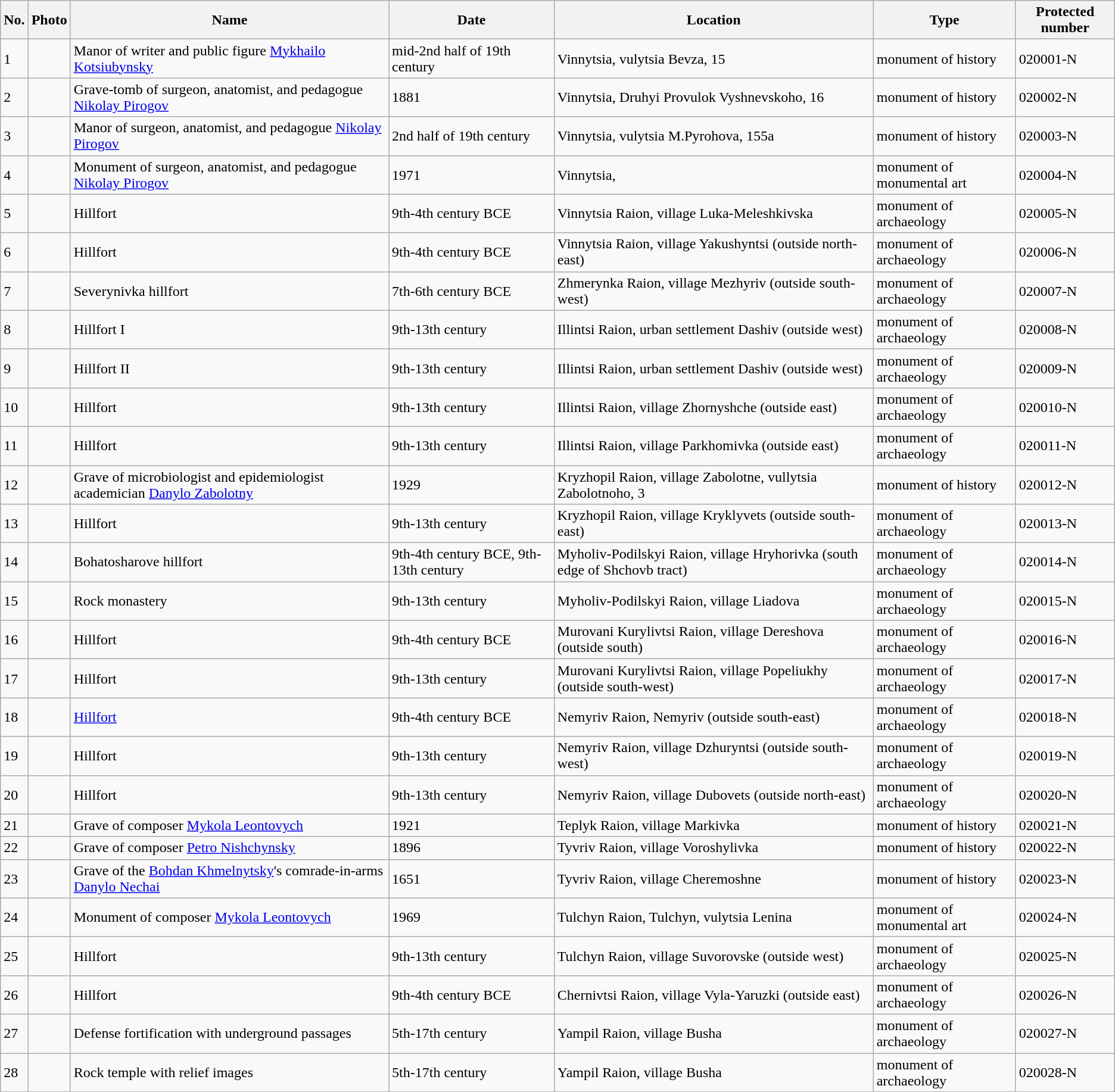<table class="wikitable">
<tr>
<th>No.</th>
<th>Photo</th>
<th>Name</th>
<th>Date</th>
<th>Location</th>
<th>Type</th>
<th>Protected number</th>
</tr>
<tr>
<td>1</td>
<td></td>
<td>Manor of writer and public figure <a href='#'>Mykhailo Kotsiubynsky</a></td>
<td>mid-2nd half of 19th century</td>
<td>Vinnytsia, vulytsia Bevza, 15</td>
<td>monument of history</td>
<td>020001-N</td>
</tr>
<tr>
<td>2</td>
<td></td>
<td>Grave-tomb of surgeon, anatomist, and pedagogue <a href='#'>Nikolay Pirogov</a></td>
<td>1881</td>
<td>Vinnytsia, Druhyi Provulok Vyshnevskoho, 16</td>
<td>monument of history</td>
<td>020002-N</td>
</tr>
<tr>
<td>3</td>
<td></td>
<td>Manor of surgeon, anatomist, and pedagogue <a href='#'>Nikolay Pirogov</a></td>
<td>2nd half of 19th century</td>
<td>Vinnytsia, vulytsia M.Pyrohova, 155a</td>
<td>monument of history</td>
<td>020003-N</td>
</tr>
<tr>
<td>4</td>
<td></td>
<td>Monument of surgeon, anatomist, and pedagogue <a href='#'>Nikolay Pirogov</a></td>
<td>1971</td>
<td>Vinnytsia, </td>
<td>monument of monumental art</td>
<td>020004-N</td>
</tr>
<tr>
<td>5</td>
<td></td>
<td>Hillfort</td>
<td>9th-4th century BCE</td>
<td>Vinnytsia Raion, village Luka-Meleshkivska</td>
<td>monument of archaeology</td>
<td>020005-N</td>
</tr>
<tr>
<td>6</td>
<td></td>
<td>Hillfort</td>
<td>9th-4th century BCE</td>
<td>Vinnytsia Raion, village Yakushyntsi (outside north-east)</td>
<td>monument of archaeology</td>
<td>020006-N</td>
</tr>
<tr>
<td>7</td>
<td></td>
<td>Severynivka hillfort</td>
<td>7th-6th century BCE</td>
<td>Zhmerynka Raion, village Mezhyriv (outside south-west)</td>
<td>monument of archaeology</td>
<td>020007-N</td>
</tr>
<tr>
<td>8</td>
<td></td>
<td>Hillfort I</td>
<td>9th-13th century</td>
<td>Illintsi Raion, urban settlement Dashiv (outside west)</td>
<td>monument of archaeology</td>
<td>020008-N</td>
</tr>
<tr>
<td>9</td>
<td></td>
<td>Hillfort II</td>
<td>9th-13th century</td>
<td>Illintsi Raion, urban settlement Dashiv (outside west)</td>
<td>monument of archaeology</td>
<td>020009-N</td>
</tr>
<tr>
<td>10</td>
<td></td>
<td>Hillfort</td>
<td>9th-13th century</td>
<td>Illintsi Raion, village Zhornyshche (outside east)</td>
<td>monument of archaeology</td>
<td>020010-N</td>
</tr>
<tr>
<td>11</td>
<td></td>
<td>Hillfort</td>
<td>9th-13th century</td>
<td>Illintsi Raion, village Parkhomivka (outside east)</td>
<td>monument of archaeology</td>
<td>020011-N</td>
</tr>
<tr>
<td>12</td>
<td></td>
<td>Grave of microbiologist and epidemiologist academician <a href='#'>Danylo Zabolotny</a></td>
<td>1929</td>
<td>Kryzhopil Raion, village Zabolotne, vullytsia Zabolotnoho, 3</td>
<td>monument of history</td>
<td>020012-N</td>
</tr>
<tr>
<td>13</td>
<td></td>
<td>Hillfort</td>
<td>9th-13th century</td>
<td>Kryzhopil Raion, village Kryklyvets (outside south-east)</td>
<td>monument of archaeology</td>
<td>020013-N</td>
</tr>
<tr>
<td>14</td>
<td></td>
<td>Bohatosharove hillfort</td>
<td>9th-4th century BCE, 9th-13th century</td>
<td>Myholiv-Podilskyi Raion, village Hryhorivka (south edge of Shchovb tract)</td>
<td>monument of archaeology</td>
<td>020014-N</td>
</tr>
<tr>
<td>15</td>
<td></td>
<td>Rock monastery</td>
<td>9th-13th century</td>
<td>Myholiv-Podilskyi Raion, village Liadova</td>
<td>monument of archaeology</td>
<td>020015-N</td>
</tr>
<tr>
<td>16</td>
<td></td>
<td>Hillfort</td>
<td>9th-4th century BCE</td>
<td>Murovani Kurylivtsi Raion, village Dereshova (outside south)</td>
<td>monument of archaeology</td>
<td>020016-N</td>
</tr>
<tr>
<td>17</td>
<td></td>
<td>Hillfort</td>
<td>9th-13th century</td>
<td>Murovani Kurylivtsi Raion, village Popeliukhy (outside south-west)</td>
<td>monument of archaeology</td>
<td>020017-N</td>
</tr>
<tr>
<td>18</td>
<td></td>
<td><a href='#'>Hillfort</a></td>
<td>9th-4th century BCE</td>
<td>Nemyriv Raion, Nemyriv (outside south-east)</td>
<td>monument of archaeology</td>
<td>020018-N</td>
</tr>
<tr>
<td>19</td>
<td></td>
<td>Hillfort</td>
<td>9th-13th century</td>
<td>Nemyriv Raion, village Dzhuryntsi (outside south-west)</td>
<td>monument of archaeology</td>
<td>020019-N</td>
</tr>
<tr>
<td>20</td>
<td></td>
<td>Hillfort</td>
<td>9th-13th century</td>
<td>Nemyriv Raion, village Dubovets (outside north-east)</td>
<td>monument of archaeology</td>
<td>020020-N</td>
</tr>
<tr>
<td>21</td>
<td></td>
<td>Grave of composer <a href='#'>Mykola Leontovych</a></td>
<td>1921</td>
<td>Teplyk Raion, village Markivka</td>
<td>monument of history</td>
<td>020021-N</td>
</tr>
<tr>
<td>22</td>
<td></td>
<td>Grave of composer <a href='#'>Petro Nishchynsky</a></td>
<td>1896</td>
<td>Tyvriv Raion, village Voroshylivka</td>
<td>monument of history</td>
<td>020022-N</td>
</tr>
<tr>
<td>23</td>
<td></td>
<td>Grave of the <a href='#'>Bohdan Khmelnytsky</a>'s comrade-in-arms <a href='#'>Danylo Nechai</a></td>
<td>1651</td>
<td>Tyvriv Raion, village Cheremoshne</td>
<td>monument of history</td>
<td>020023-N</td>
</tr>
<tr>
<td>24</td>
<td></td>
<td>Monument of composer <a href='#'>Mykola Leontovych</a></td>
<td>1969</td>
<td>Tulchyn Raion, Tulchyn, vulytsia Lenina</td>
<td>monument of monumental art</td>
<td>020024-N</td>
</tr>
<tr>
<td>25</td>
<td></td>
<td>Hillfort</td>
<td>9th-13th century</td>
<td>Tulchyn Raion, village Suvorovske (outside west)</td>
<td>monument of archaeology</td>
<td>020025-N</td>
</tr>
<tr>
<td>26</td>
<td></td>
<td>Hillfort</td>
<td>9th-4th century BCE</td>
<td>Chernivtsi Raion, village Vyla-Yaruzki (outside east)</td>
<td>monument of archaeology</td>
<td>020026-N</td>
</tr>
<tr>
<td>27</td>
<td></td>
<td>Defense fortification with underground passages</td>
<td>5th-17th century</td>
<td>Yampil Raion, village Busha</td>
<td>monument of archaeology</td>
<td>020027-N</td>
</tr>
<tr>
<td>28</td>
<td></td>
<td>Rock temple with relief images</td>
<td>5th-17th century</td>
<td>Yampil Raion, village Busha</td>
<td>monument of archaeology</td>
<td>020028-N</td>
</tr>
</table>
